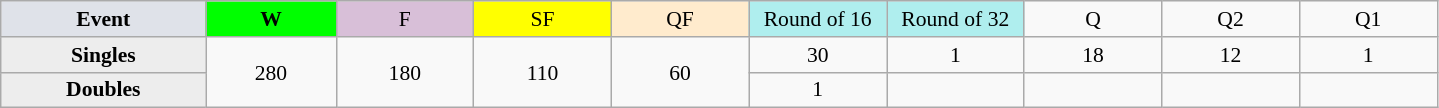<table class=wikitable style=font-size:90%;text-align:center>
<tr>
<td style="width:130px; background:#dfe2e9;"><strong>Event</strong></td>
<td style="width:80px; background:lime;"><strong>W</strong></td>
<td style="width:85px; background:thistle;">F</td>
<td style="width:85px; background:#ff0;">SF</td>
<td style="width:85px; background:#ffebcd;">QF</td>
<td style="width:85px; background:#afeeee;">Round of 16</td>
<td style="width:85px; background:#afeeee;">Round of 32</td>
<td width=85>Q</td>
<td width=85>Q2</td>
<td width=85>Q1</td>
</tr>
<tr>
<th style="background:#ededed;">Singles</th>
<td rowspan=2>280</td>
<td rowspan=2>180</td>
<td rowspan=2>110</td>
<td rowspan=2>60</td>
<td>30</td>
<td>1</td>
<td>18</td>
<td>12</td>
<td>1</td>
</tr>
<tr>
<th style="background:#ededed;">Doubles</th>
<td>1</td>
<td></td>
<td></td>
<td></td>
<td></td>
</tr>
</table>
